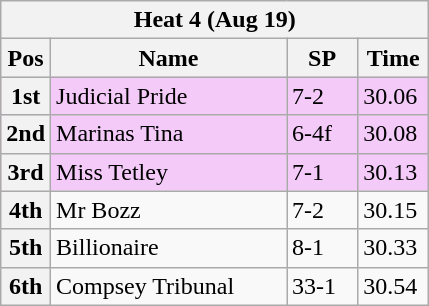<table class="wikitable">
<tr>
<th colspan="6">Heat 4 (Aug 19)</th>
</tr>
<tr>
<th width=20>Pos</th>
<th width=150>Name</th>
<th width=40>SP</th>
<th width=40>Time</th>
</tr>
<tr style="background: #f4caf9;">
<th>1st</th>
<td>Judicial Pride</td>
<td>7-2</td>
<td>30.06</td>
</tr>
<tr style="background: #f4caf9;">
<th>2nd</th>
<td>Marinas Tina</td>
<td>6-4f</td>
<td>30.08</td>
</tr>
<tr style="background: #f4caf9;">
<th>3rd</th>
<td>Miss Tetley</td>
<td>7-1</td>
<td>30.13</td>
</tr>
<tr>
<th>4th</th>
<td>Mr Bozz</td>
<td>7-2</td>
<td>30.15</td>
</tr>
<tr>
<th>5th</th>
<td>Billionaire</td>
<td>8-1</td>
<td>30.33</td>
</tr>
<tr>
<th>6th</th>
<td>Compsey Tribunal</td>
<td>33-1</td>
<td>30.54</td>
</tr>
</table>
